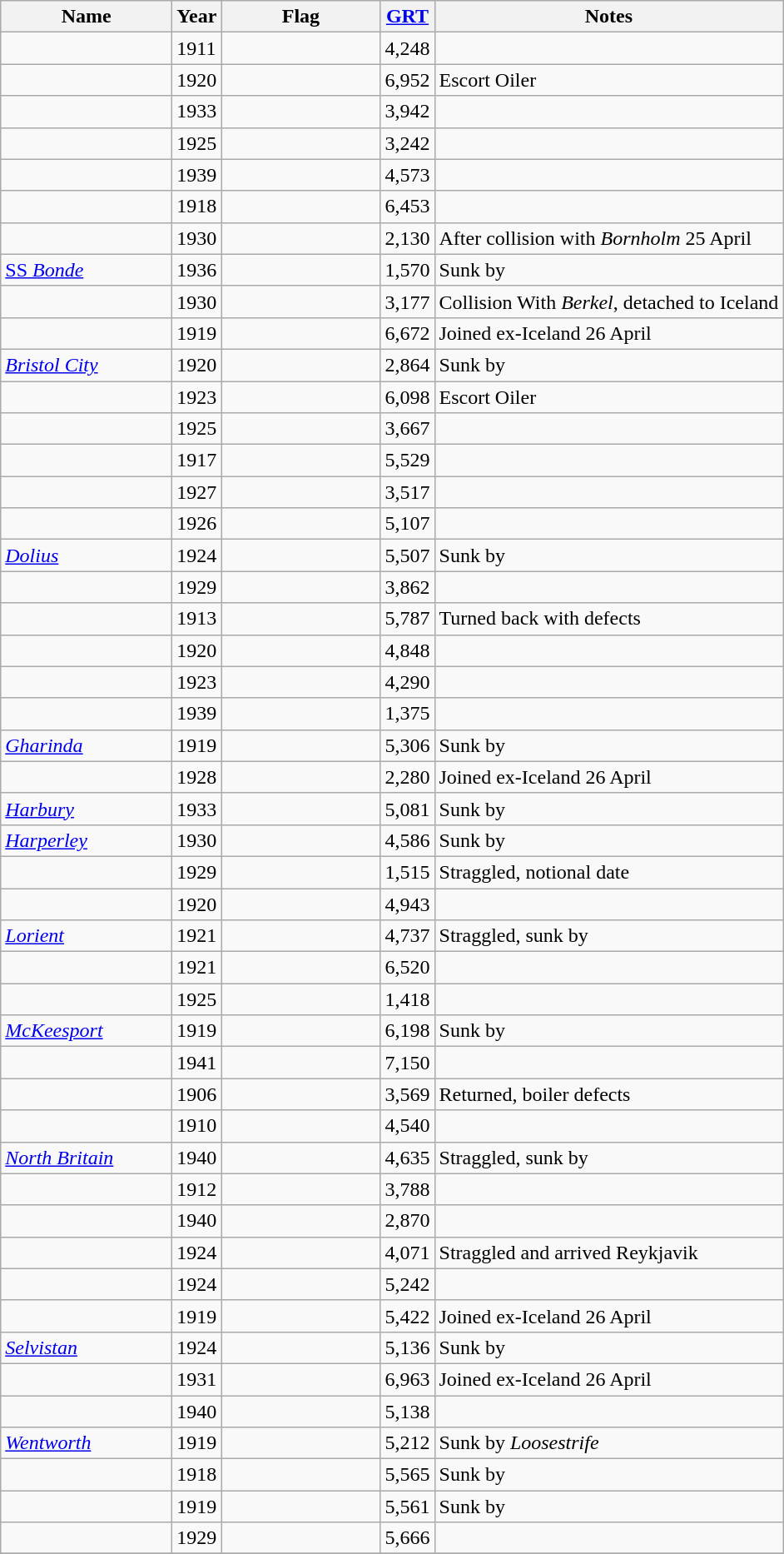<table class="wikitable sortable">
<tr>
<th scope="col" width="130px">Name</th>
<th scope="col" width="30px">Year</th>
<th scope="col" width="120px">Flag</th>
<th scope="col" width="30px"><a href='#'>GRT</a></th>
<th>Notes</th>
</tr>
<tr>
<td align="left"></td>
<td align="left">1911</td>
<td align="left"></td>
<td align="right">4,248</td>
<td align="left"></td>
</tr>
<tr>
<td align="left"></td>
<td align="left">1920</td>
<td align="left"></td>
<td align="right">6,952</td>
<td align="left">Escort Oiler</td>
</tr>
<tr>
<td align="left"></td>
<td align="left">1933</td>
<td align="left"></td>
<td align="right">3,942</td>
<td align="left"></td>
</tr>
<tr>
<td align="left"></td>
<td align="left">1925</td>
<td align="left"></td>
<td align="right">3,242</td>
<td align="left"></td>
</tr>
<tr>
<td align="left"></td>
<td align="left">1939</td>
<td align="left"></td>
<td align="right">4,573</td>
<td align="left"></td>
</tr>
<tr>
<td align="left"></td>
<td align="left">1918</td>
<td align="left"></td>
<td align="right">6,453</td>
<td align="left"></td>
</tr>
<tr>
<td align="left"></td>
<td align="left">1930</td>
<td align="left"></td>
<td align="right">2,130</td>
<td align="left">After collision with <em>Bornholm</em> 25 April</td>
</tr>
<tr>
<td align="left"><a href='#'>SS <em>Bonde</em></a></td>
<td align="left">1936</td>
<td align="left"></td>
<td align="right">1,570</td>
<td align="left">Sunk by </td>
</tr>
<tr>
<td align="left"></td>
<td align="left">1930</td>
<td align="left"></td>
<td align="right">3,177</td>
<td align="left">Collision With <em>Berkel</em>, detached to Iceland</td>
</tr>
<tr>
<td align="left"></td>
<td align="left">1919</td>
<td align="left"></td>
<td align="right">6,672</td>
<td align="left">Joined ex-Iceland 26 April</td>
</tr>
<tr>
<td align="left"><em><a href='#'>Bristol City</a></em></td>
<td align="left">1920</td>
<td align="left"></td>
<td align="right">2,864</td>
<td align="left">Sunk by </td>
</tr>
<tr>
<td align="left"></td>
<td align="left">1923</td>
<td align="left"></td>
<td align="right">6,098</td>
<td align="left">Escort Oiler</td>
</tr>
<tr>
<td align="left"></td>
<td align="left">1925</td>
<td align="left"></td>
<td align="right">3,667</td>
<td align="left"></td>
</tr>
<tr>
<td align="left"></td>
<td align="left">1917</td>
<td align="left"></td>
<td align="right">5,529</td>
<td align="left"></td>
</tr>
<tr>
<td align="left"></td>
<td align="left">1927</td>
<td align="left"></td>
<td align="right">3,517</td>
<td align="left"></td>
</tr>
<tr>
<td align="left"></td>
<td align="left">1926</td>
<td align="left"></td>
<td align="right">5,107</td>
<td align="left"></td>
</tr>
<tr>
<td align="left"><em><a href='#'>Dolius</a></em></td>
<td align="left">1924</td>
<td align="left"></td>
<td align="right">5,507</td>
<td align="left">Sunk by </td>
</tr>
<tr>
<td align="left"></td>
<td align="left">1929</td>
<td align="left"></td>
<td align="right">3,862</td>
<td align="left"></td>
</tr>
<tr>
<td align="left"></td>
<td align="left">1913</td>
<td align="left"></td>
<td align="right">5,787</td>
<td align="left">Turned back with defects</td>
</tr>
<tr>
<td align="left"></td>
<td align="left">1920</td>
<td align="left"></td>
<td align="right">4,848</td>
<td align="left"></td>
</tr>
<tr>
<td align="left"></td>
<td align="left">1923</td>
<td align="left"></td>
<td align="right">4,290</td>
<td align="left"></td>
</tr>
<tr>
<td align="left"></td>
<td align="left">1939</td>
<td align="left"></td>
<td align="right">1,375</td>
<td align="left"></td>
</tr>
<tr>
<td align="left"><em><a href='#'>Gharinda</a></em></td>
<td align="left">1919</td>
<td align="left"></td>
<td align="right">5,306</td>
<td align="left">Sunk by </td>
</tr>
<tr>
<td align="left"></td>
<td align="left">1928</td>
<td align="left"></td>
<td align="right">2,280</td>
<td align="left">Joined ex-Iceland 26 April</td>
</tr>
<tr>
<td align="left"><em><a href='#'>Harbury</a></em></td>
<td align="left">1933</td>
<td align="left"></td>
<td align="right">5,081</td>
<td align="left">Sunk by </td>
</tr>
<tr>
<td align="left"><em><a href='#'>Harperley</a></em></td>
<td align="left">1930</td>
<td align="left"></td>
<td align="right">4,586</td>
<td align="left">Sunk by </td>
</tr>
<tr>
<td align="left"></td>
<td align="left">1929</td>
<td align="left"></td>
<td align="right">1,515</td>
<td align="left">Straggled, notional date</td>
</tr>
<tr>
<td align="left"></td>
<td align="left">1920</td>
<td align="left"></td>
<td align="right">4,943</td>
<td align="left"></td>
</tr>
<tr>
<td align="left"><em><a href='#'>Lorient</a></em></td>
<td align="left">1921</td>
<td align="left"></td>
<td align="right">4,737</td>
<td align="left">Straggled, sunk by </td>
</tr>
<tr>
<td align="left"></td>
<td align="left">1921</td>
<td align="left"></td>
<td align="right">6,520</td>
<td align="left"></td>
</tr>
<tr>
<td align="left"></td>
<td align="left">1925</td>
<td align="left"></td>
<td align="right">1,418</td>
<td align="left"></td>
</tr>
<tr>
<td align="left"><em><a href='#'>McKeesport</a></em></td>
<td align="left">1919</td>
<td align="left"></td>
<td align="right">6,198</td>
<td align="left">Sunk by </td>
</tr>
<tr>
<td align="left"></td>
<td align="left">1941</td>
<td align="left"></td>
<td align="right">7,150</td>
<td align="left"></td>
</tr>
<tr>
<td align="left"></td>
<td align="left">1906</td>
<td align="left"></td>
<td align="right">3,569</td>
<td align="left">Returned, boiler defects</td>
</tr>
<tr>
<td align="left"></td>
<td align="left">1910</td>
<td align="left"></td>
<td align="right">4,540</td>
<td align="left"></td>
</tr>
<tr>
<td align="left"><em><a href='#'>North Britain</a></em></td>
<td align="left">1940</td>
<td align="left"></td>
<td align="right">4,635</td>
<td align="left">Straggled, sunk by </td>
</tr>
<tr>
<td align="left"></td>
<td align="left">1912</td>
<td align="left"></td>
<td align="right">3,788</td>
<td align="left"></td>
</tr>
<tr>
<td align="left"></td>
<td align="left">1940</td>
<td align="left"></td>
<td align="right">2,870</td>
<td align="left"></td>
</tr>
<tr>
<td align="left"></td>
<td align="left">1924</td>
<td align="left"></td>
<td align="right">4,071</td>
<td align="left">Straggled and arrived Reykjavik</td>
</tr>
<tr>
<td align="left"></td>
<td align="left">1924</td>
<td align="left"></td>
<td align="right">5,242</td>
<td align="left"></td>
</tr>
<tr>
<td align="left"></td>
<td align="left">1919</td>
<td align="left"></td>
<td align="right">5,422</td>
<td align="left">Joined ex-Iceland 26 April</td>
</tr>
<tr>
<td align="left"><em><a href='#'>Selvistan</a></em></td>
<td align="left">1924</td>
<td align="left"></td>
<td align="right">5,136</td>
<td align="left">Sunk by </td>
</tr>
<tr>
<td align="left"></td>
<td align="left">1931</td>
<td align="left"></td>
<td align="right">6,963</td>
<td align="left">Joined ex-Iceland 26 April</td>
</tr>
<tr>
<td align="left"></td>
<td align="left">1940</td>
<td align="left"></td>
<td align="right">5,138</td>
<td align="left"></td>
</tr>
<tr>
<td align="left"><em><a href='#'>Wentworth</a></em></td>
<td align="left">1919</td>
<td align="left"></td>
<td align="right">5,212</td>
<td align="left">Sunk by  <em>Loosestrife</em></td>
</tr>
<tr>
<td align="left"></td>
<td align="left">1918</td>
<td align="left"></td>
<td align="right">5,565</td>
<td align="left">Sunk by </td>
</tr>
<tr>
<td align="left"></td>
<td align="left">1919</td>
<td align="left"></td>
<td align="right">5,561</td>
<td align="left">Sunk by </td>
</tr>
<tr>
<td align="left"></td>
<td align="left">1929</td>
<td align="left"></td>
<td align="right">5,666</td>
<td align="left"></td>
</tr>
<tr>
</tr>
</table>
